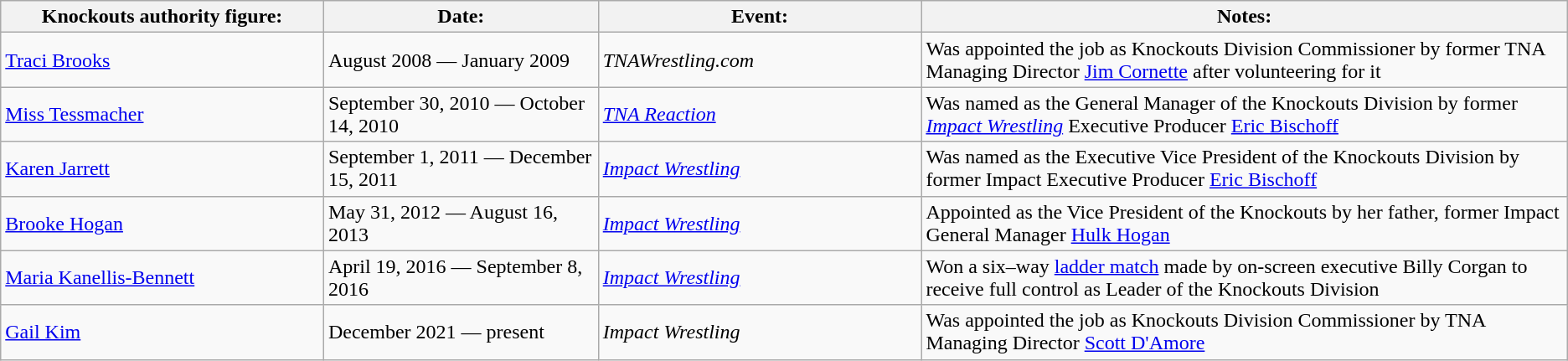<table class="wikitable">
<tr>
<th width=20%><strong>Knockouts authority figure:</strong></th>
<th width=17%><strong>Date:</strong></th>
<th width=20%><strong>Event:</strong></th>
<th width=40%><strong>Notes:</strong></th>
</tr>
<tr>
<td><a href='#'>Traci Brooks</a></td>
<td>August 2008 — January 2009</td>
<td><em>TNAWrestling.com</em></td>
<td>Was appointed the job as Knockouts Division Commissioner by former TNA Managing Director <a href='#'>Jim Cornette</a> after volunteering for it</td>
</tr>
<tr>
<td><a href='#'>Miss Tessmacher</a></td>
<td>September 30, 2010 — October 14, 2010</td>
<td><em><a href='#'>TNA Reaction</a></em></td>
<td>Was named as the General Manager of the Knockouts Division by former <em><a href='#'>Impact Wrestling</a></em> Executive Producer <a href='#'>Eric Bischoff</a></td>
</tr>
<tr>
<td><a href='#'>Karen Jarrett</a></td>
<td>September 1, 2011 — December 15, 2011</td>
<td><em><a href='#'>Impact Wrestling</a></em></td>
<td>Was named as the Executive Vice President of the Knockouts Division by former Impact Executive Producer <a href='#'>Eric Bischoff</a></td>
</tr>
<tr>
<td><a href='#'>Brooke Hogan</a></td>
<td>May 31, 2012 — August 16, 2013</td>
<td><em><a href='#'>Impact Wrestling</a></em></td>
<td>Appointed as the Vice President of the Knockouts by her father, former Impact General Manager <a href='#'>Hulk Hogan</a></td>
</tr>
<tr>
<td><a href='#'>Maria Kanellis-Bennett</a></td>
<td>April 19, 2016 — September 8, 2016</td>
<td><em><a href='#'>Impact Wrestling</a></em></td>
<td>Won a six–way <a href='#'>ladder match</a> made by on-screen executive Billy Corgan to receive full control as Leader of the Knockouts Division</td>
</tr>
<tr>
<td><a href='#'>Gail Kim</a></td>
<td>December 2021 — present</td>
<td><em>Impact Wrestling</em></td>
<td>Was appointed the job as Knockouts Division Commissioner by TNA Managing Director <a href='#'>Scott D'Amore</a></td>
</tr>
</table>
